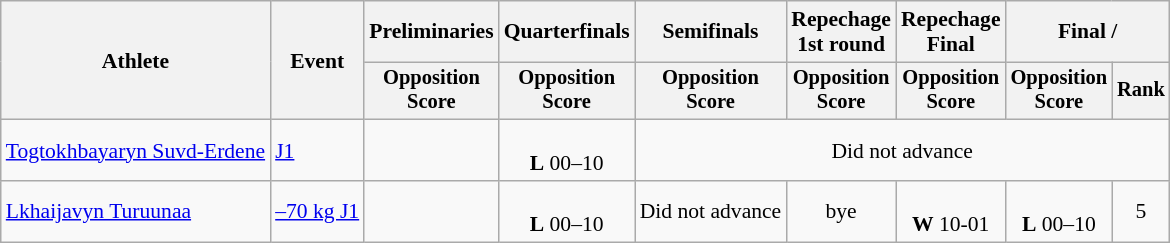<table class=wikitable style="font-size:90%">
<tr>
<th rowspan=2>Athlete</th>
<th rowspan=2>Event</th>
<th>Preliminaries</th>
<th>Quarterfinals</th>
<th>Semifinals</th>
<th>Repechage<br>1st round</th>
<th>Repechage<br>Final</th>
<th colspan=2>Final / </th>
</tr>
<tr style="font-size:95%">
<th>Opposition<br>Score</th>
<th>Opposition<br>Score</th>
<th>Opposition<br>Score</th>
<th>Opposition<br>Score</th>
<th>Opposition<br>Score</th>
<th>Opposition<br>Score</th>
<th>Rank</th>
</tr>
<tr align=center>
<td align=left><a href='#'>Togtokhbayaryn Suvd-Erdene</a></td>
<td align=left><a href='#'> J1</a></td>
<td></td>
<td><br><strong>L</strong> 00–10</td>
<td colspan=5>Did not advance</td>
</tr>
<tr align=center>
<td align=left><a href='#'>Lkhaijavyn Turuunaa</a></td>
<td align=left><a href='#'>–70 kg J1</a></td>
<td></td>
<td><br><strong>L</strong> 00–10</td>
<td>Did not advance</td>
<td>bye</td>
<td><br><strong>W</strong> 10-01</td>
<td><br><strong>L</strong> 00–10</td>
<td>5</td>
</tr>
</table>
